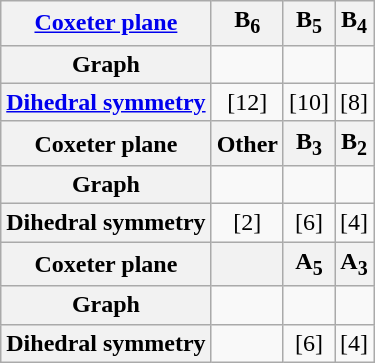<table class=wikitable>
<tr align=center>
<th><a href='#'>Coxeter plane</a></th>
<th>B<sub>6</sub></th>
<th>B<sub>5</sub></th>
<th>B<sub>4</sub></th>
</tr>
<tr align=center>
<th>Graph</th>
<td></td>
<td></td>
<td></td>
</tr>
<tr align=center>
<th><a href='#'>Dihedral symmetry</a></th>
<td>[12]</td>
<td>[10]</td>
<td>[8]</td>
</tr>
<tr align=center>
<th>Coxeter plane</th>
<th>Other</th>
<th>B<sub>3</sub></th>
<th>B<sub>2</sub></th>
</tr>
<tr align=center>
<th>Graph</th>
<td></td>
<td></td>
<td></td>
</tr>
<tr align=center>
<th>Dihedral symmetry</th>
<td>[2]</td>
<td>[6]</td>
<td>[4]</td>
</tr>
<tr align=center>
<th>Coxeter plane</th>
<th></th>
<th>A<sub>5</sub></th>
<th>A<sub>3</sub></th>
</tr>
<tr align=center>
<th>Graph</th>
<td></td>
<td></td>
<td></td>
</tr>
<tr align=center>
<th>Dihedral symmetry</th>
<td></td>
<td>[6]</td>
<td>[4]</td>
</tr>
</table>
